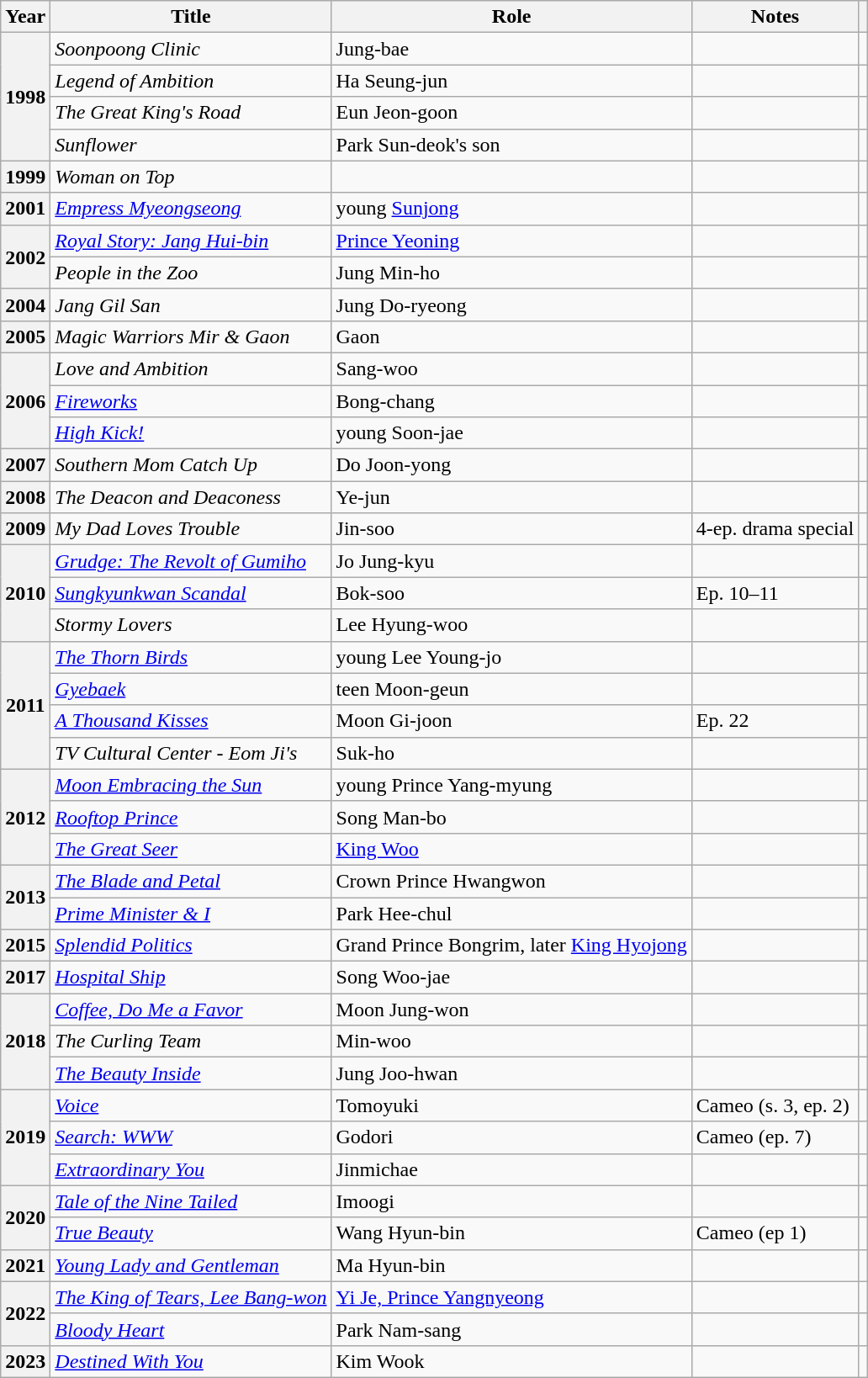<table class="wikitable plainrowheaders sortable">
<tr>
<th scope="col">Year</th>
<th scope="col">Title</th>
<th scope="col">Role</th>
<th scope="col">Notes</th>
<th scope="col" class="unsortable"></th>
</tr>
<tr>
<th scope="row" rowspan="4">1998</th>
<td><em>Soonpoong Clinic</em></td>
<td>Jung-bae</td>
<td></td>
<td style="text-align:center"></td>
</tr>
<tr>
<td><em>Legend of Ambition</em></td>
<td>Ha Seung-jun</td>
<td></td>
<td style="text-align:center"></td>
</tr>
<tr>
<td><em>The Great King's Road</em></td>
<td>Eun Jeon-goon</td>
<td></td>
<td style="text-align:center"></td>
</tr>
<tr>
<td><em>Sunflower</em></td>
<td>Park Sun-deok's son</td>
<td></td>
<td style="text-align:center"></td>
</tr>
<tr>
<th scope="row">1999</th>
<td><em>Woman on Top</em></td>
<td></td>
<td></td>
<td style="text-align:center"></td>
</tr>
<tr>
<th scope="row">2001</th>
<td><em><a href='#'>Empress Myeongseong</a></em></td>
<td>young <a href='#'>Sunjong</a></td>
<td></td>
<td style="text-align:center"></td>
</tr>
<tr>
<th scope="row" rowspan="2">2002</th>
<td><em><a href='#'>Royal Story: Jang Hui-bin</a></em></td>
<td><a href='#'>Prince Yeoning</a></td>
<td></td>
<td style="text-align:center"></td>
</tr>
<tr>
<td><em>People in the Zoo</em></td>
<td>Jung Min-ho</td>
<td></td>
<td style="text-align:center"></td>
</tr>
<tr>
<th scope="row">2004</th>
<td><em>Jang Gil San</em></td>
<td>Jung Do-ryeong</td>
<td></td>
<td style="text-align:center"></td>
</tr>
<tr>
<th scope="row">2005</th>
<td><em>Magic Warriors Mir & Gaon</em></td>
<td>Gaon</td>
<td></td>
<td style="text-align:center"></td>
</tr>
<tr>
<th scope="row" rowspan="3">2006</th>
<td><em>Love and Ambition</em></td>
<td>Sang-woo</td>
<td></td>
<td style="text-align:center"></td>
</tr>
<tr>
<td><em> <a href='#'>Fireworks</a></em></td>
<td>Bong-chang</td>
<td></td>
<td style="text-align:center"></td>
</tr>
<tr>
<td><em><a href='#'>High Kick!</a></em></td>
<td>young Soon-jae</td>
<td></td>
<td style="text-align:center"></td>
</tr>
<tr>
<th scope="row">2007</th>
<td><em>Southern Mom Catch Up</em></td>
<td>Do Joon-yong</td>
<td></td>
<td style="text-align:center"></td>
</tr>
<tr>
<th scope="row">2008</th>
<td><em>The Deacon and Deaconess</em></td>
<td>Ye-jun</td>
<td></td>
<td style="text-align:center"></td>
</tr>
<tr>
<th scope="row">2009</th>
<td><em>My Dad Loves Trouble</em></td>
<td>Jin-soo</td>
<td>4-ep. drama special</td>
<td style="text-align:center"></td>
</tr>
<tr>
<th scope="row" rowspan="3">2010</th>
<td><em><a href='#'>Grudge: The Revolt of Gumiho</a></em></td>
<td>Jo Jung-kyu</td>
<td></td>
<td style="text-align:center"></td>
</tr>
<tr>
<td><em><a href='#'>Sungkyunkwan Scandal</a></em></td>
<td>Bok-soo</td>
<td>Ep. 10–11</td>
<td style="text-align:center"></td>
</tr>
<tr>
<td><em>Stormy Lovers</em></td>
<td>Lee Hyung-woo</td>
<td></td>
<td style="text-align:center"></td>
</tr>
<tr>
<th scope="row" rowspan="4">2011</th>
<td><em><a href='#'>The Thorn Birds</a></em></td>
<td>young Lee Young-jo</td>
<td></td>
<td style="text-align:center"></td>
</tr>
<tr>
<td><em><a href='#'>Gyebaek</a></em></td>
<td>teen Moon-geun</td>
<td></td>
<td style="text-align:center"></td>
</tr>
<tr>
<td><em><a href='#'>A Thousand Kisses</a></em></td>
<td>Moon Gi-joon</td>
<td>Ep. 22</td>
<td style="text-align:center"></td>
</tr>
<tr>
<td><em>TV Cultural Center - Eom Ji's</em></td>
<td>Suk-ho</td>
<td></td>
<td style="text-align:center"></td>
</tr>
<tr>
<th scope="row" rowspan="3">2012</th>
<td><em><a href='#'>Moon Embracing the Sun</a></em></td>
<td>young Prince Yang-myung</td>
<td></td>
<td style="text-align:center"></td>
</tr>
<tr>
<td><em><a href='#'>Rooftop Prince</a></em></td>
<td>Song Man-bo</td>
<td></td>
<td style="text-align:center"></td>
</tr>
<tr>
<td><em><a href='#'>The Great Seer</a></em></td>
<td><a href='#'>King Woo</a></td>
<td></td>
<td style="text-align:center"></td>
</tr>
<tr>
<th scope="row" rowspan="2">2013</th>
<td><em><a href='#'>The Blade and Petal</a></em></td>
<td>Crown Prince Hwangwon</td>
<td></td>
<td style="text-align:center"></td>
</tr>
<tr>
<td><em><a href='#'>Prime Minister & I</a></em></td>
<td>Park Hee-chul</td>
<td></td>
<td style="text-align:center"></td>
</tr>
<tr>
<th scope="row">2015</th>
<td><em><a href='#'>Splendid Politics</a></em></td>
<td>Grand Prince Bongrim, later <a href='#'>King Hyojong</a></td>
<td></td>
<td style="text-align:center"></td>
</tr>
<tr>
<th scope="row">2017</th>
<td><a href='#'><em>Hospital Ship</em></a></td>
<td>Song Woo-jae</td>
<td></td>
<td style="text-align:center"></td>
</tr>
<tr>
<th scope="row" rowspan="3">2018</th>
<td><em><a href='#'>Coffee, Do Me a Favor</a></em></td>
<td>Moon Jung-won</td>
<td></td>
<td style="text-align:center"></td>
</tr>
<tr>
<td><em>The Curling Team</em></td>
<td>Min-woo</td>
<td></td>
<td style="text-align:center"></td>
</tr>
<tr>
<td><em><a href='#'>The Beauty Inside</a></em></td>
<td>Jung Joo-hwan</td>
<td></td>
<td style="text-align:center"></td>
</tr>
<tr>
<th scope="row" rowspan="3">2019</th>
<td><em><a href='#'>Voice</a></em></td>
<td>Tomoyuki</td>
<td>Cameo (s. 3, ep. 2)</td>
<td style="text-align:center"></td>
</tr>
<tr>
<td><em><a href='#'>Search: WWW</a></em></td>
<td>Godori</td>
<td>Cameo (ep. 7)</td>
<td style="text-align:center"></td>
</tr>
<tr>
<td><em><a href='#'>Extraordinary You</a></em></td>
<td>Jinmichae</td>
<td></td>
<td style="text-align:center"></td>
</tr>
<tr>
<th scope="row" rowspan="2">2020</th>
<td><em><a href='#'>Tale of the Nine Tailed</a></em></td>
<td>Imoogi</td>
<td></td>
<td style="text-align:center"></td>
</tr>
<tr>
<td><em><a href='#'>True Beauty</a></em></td>
<td>Wang Hyun-bin</td>
<td>Cameo (ep 1)</td>
<td style="text-align:center"></td>
</tr>
<tr>
<th scope="row">2021</th>
<td><em><a href='#'>Young Lady and Gentleman</a></em></td>
<td>Ma Hyun-bin</td>
<td></td>
<td style="text-align:center"></td>
</tr>
<tr>
<th scope="row" rowspan="2">2022</th>
<td><em><a href='#'>The King of Tears, Lee Bang-won</a></em></td>
<td><a href='#'>Yi Je, Prince Yangnyeong</a></td>
<td></td>
<td style="text-align:center"></td>
</tr>
<tr>
<td><em><a href='#'>Bloody Heart</a></em></td>
<td>Park Nam-sang</td>
<td></td>
<td style="text-align:center"></td>
</tr>
<tr>
<th scope="row">2023</th>
<td><em><a href='#'>Destined With You</a></em></td>
<td>Kim Wook</td>
<td></td>
<td style="text-align:center"></td>
</tr>
</table>
